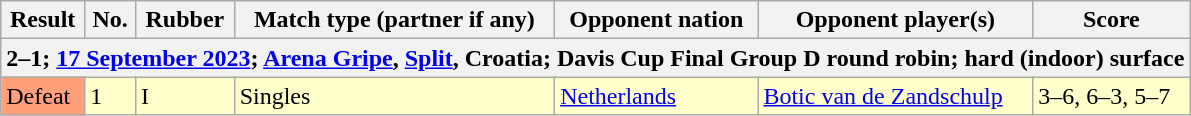<table class=wikitable>
<tr>
<th>Result</th>
<th>No.</th>
<th>Rubber</th>
<th>Match type (partner if any)</th>
<th>Opponent nation</th>
<th>Opponent player(s)</th>
<th>Score</th>
</tr>
<tr>
<th colspan=7>2–1; <a href='#'>17 September 2023</a>; <a href='#'>Arena Gripe</a>, <a href='#'>Split</a>, Croatia; Davis Cup Final Group D round robin; hard (indoor) surface</th>
</tr>
<tr bgcolor=#FFFFCC>
<td bgcolor=FFA07A>Defeat</td>
<td>1</td>
<td>I</td>
<td>Singles</td>
<td> <a href='#'>Netherlands</a></td>
<td><a href='#'>Botic van de Zandschulp</a></td>
<td>3–6, 6–3, 5–7</td>
</tr>
</table>
